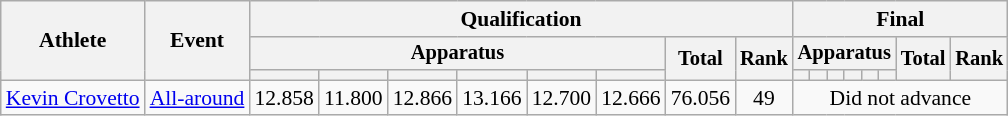<table class="wikitable" style="font-size:90%">
<tr>
<th rowspan=3>Athlete</th>
<th rowspan=3>Event</th>
<th colspan =8>Qualification</th>
<th colspan =8>Final</th>
</tr>
<tr style="font-size:95%">
<th colspan=6>Apparatus</th>
<th rowspan=2>Total</th>
<th rowspan=2>Rank</th>
<th colspan=6>Apparatus</th>
<th rowspan=2>Total</th>
<th rowspan=2>Rank</th>
</tr>
<tr style="font-size:95%">
<th></th>
<th></th>
<th></th>
<th></th>
<th></th>
<th></th>
<th></th>
<th></th>
<th></th>
<th></th>
<th></th>
<th></th>
</tr>
<tr align=center>
<td align=left><a href='#'>Kevin Crovetto</a></td>
<td align=left><a href='#'>All-around</a></td>
<td>12.858</td>
<td>11.800</td>
<td>12.866</td>
<td>13.166</td>
<td>12.700</td>
<td>12.666</td>
<td>76.056</td>
<td>49</td>
<td colspan=8>Did not advance</td>
</tr>
</table>
